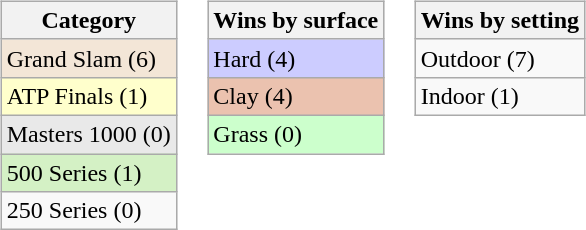<table>
<tr>
<td valign=top><br><table class=wikitable>
<tr>
<th>Category</th>
</tr>
<tr style="background:#f3e6d7;">
<td>Grand Slam (6)</td>
</tr>
<tr style="background:#ffc;">
<td>ATP Finals (1)</td>
</tr>
<tr style="background:#e9e9e9;">
<td>Masters 1000 (0)</td>
</tr>
<tr style="background:#d4f1c5;">
<td>500 Series (1)</td>
</tr>
<tr>
<td>250 Series (0)</td>
</tr>
</table>
</td>
<td valign=top><br><table class=wikitable>
<tr>
<th>Wins by surface</th>
</tr>
<tr style="background:#ccf;">
<td>Hard (4)</td>
</tr>
<tr style="background:#ebc2af;">
<td>Clay (4)</td>
</tr>
<tr style="background:#cfc;">
<td>Grass (0)</td>
</tr>
</table>
</td>
<td valign=top><br><table class=wikitable>
<tr>
<th>Wins by setting</th>
</tr>
<tr>
<td>Outdoor (7)</td>
</tr>
<tr>
<td>Indoor (1)</td>
</tr>
</table>
</td>
</tr>
</table>
